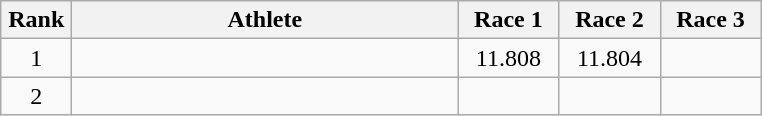<table class=wikitable style="text-align:center">
<tr>
<th width=40>Rank</th>
<th width=250>Athlete</th>
<th width=60>Race 1</th>
<th width=60>Race 2</th>
<th width=60>Race 3</th>
</tr>
<tr>
<td>1</td>
<td align=left></td>
<td>11.808</td>
<td>11.804</td>
<td></td>
</tr>
<tr>
<td>2</td>
<td align=left></td>
<td></td>
<td></td>
<td></td>
</tr>
</table>
